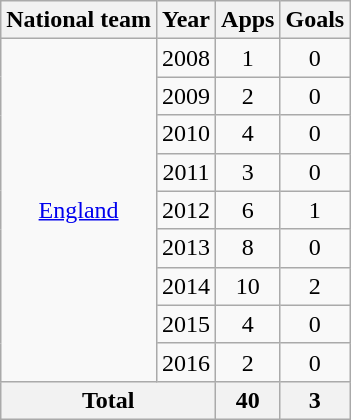<table class=wikitable style=text-align:center>
<tr>
<th>National team</th>
<th>Year</th>
<th>Apps</th>
<th>Goals</th>
</tr>
<tr>
<td rowspan=9><a href='#'>England</a></td>
<td>2008</td>
<td>1</td>
<td>0</td>
</tr>
<tr>
<td>2009</td>
<td>2</td>
<td>0</td>
</tr>
<tr>
<td>2010</td>
<td>4</td>
<td>0</td>
</tr>
<tr>
<td>2011</td>
<td>3</td>
<td>0</td>
</tr>
<tr>
<td>2012</td>
<td>6</td>
<td>1</td>
</tr>
<tr>
<td>2013</td>
<td>8</td>
<td>0</td>
</tr>
<tr>
<td>2014</td>
<td>10</td>
<td>2</td>
</tr>
<tr>
<td>2015</td>
<td>4</td>
<td>0</td>
</tr>
<tr>
<td>2016</td>
<td>2</td>
<td>0</td>
</tr>
<tr>
<th colspan=2>Total</th>
<th>40</th>
<th>3</th>
</tr>
</table>
